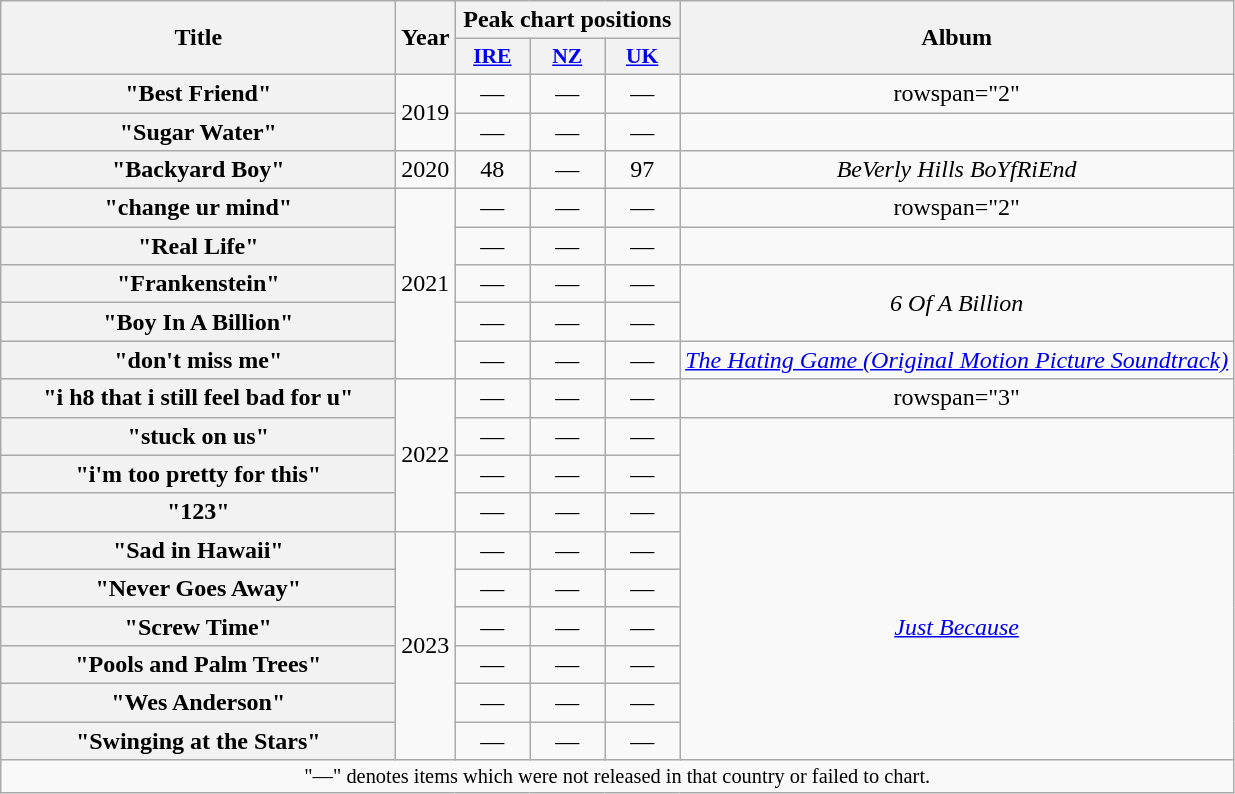<table class="wikitable plainrowheaders" style="text-align:center;">
<tr>
<th scope="col" rowspan="2" style="width:16em;">Title</th>
<th scope="col" rowspan="2" style="width:1em;">Year</th>
<th colspan="3" scope="col">Peak chart positions</th>
<th scope="col" rowspan="2">Album</th>
</tr>
<tr>
<th scope="col" style="width:3em;font-size:90%;"><a href='#'>IRE</a><br></th>
<th scope="col" style="width:3em;font-size:90%;"><a href='#'>NZ</a></th>
<th scope="col" style="width:3em;font-size:90%;"><a href='#'>UK</a><br></th>
</tr>
<tr>
<th scope="row">"Best Friend"</th>
<td rowspan="2">2019</td>
<td>—</td>
<td>—</td>
<td>—</td>
<td>rowspan="2" </td>
</tr>
<tr>
<th scope="row">"Sugar Water"</th>
<td>—</td>
<td>—</td>
<td>—</td>
</tr>
<tr>
<th scope="row">"Backyard Boy" <br></th>
<td>2020</td>
<td>48</td>
<td>—</td>
<td>97</td>
<td><em>BeVerly Hills BoYfRiEnd</em></td>
</tr>
<tr>
<th scope="row">"change ur mind" <br></th>
<td rowspan="5">2021</td>
<td>—</td>
<td>—</td>
<td>—</td>
<td>rowspan="2" </td>
</tr>
<tr>
<th scope="row">"Real Life"</th>
<td>—</td>
<td>—</td>
<td>—</td>
</tr>
<tr>
<th scope="row">"Frankenstein"</th>
<td>—</td>
<td>—</td>
<td>—</td>
<td rowspan="2"><em>6 Of A Billion</em></td>
</tr>
<tr>
<th scope="row">"Boy In A Billion"</th>
<td>—</td>
<td>—</td>
<td>—</td>
</tr>
<tr>
<th scope="row">"don't miss me"</th>
<td>—</td>
<td>—</td>
<td>—</td>
<td><em><a href='#'>The Hating Game (Original Motion Picture Soundtrack)</a></em></td>
</tr>
<tr>
<th scope="row">"i h8 that i still feel bad for u"</th>
<td rowspan="4">2022</td>
<td>—</td>
<td>—</td>
<td>—</td>
<td>rowspan="3" </td>
</tr>
<tr>
<th scope="row">"stuck on us"</th>
<td>—</td>
<td>—</td>
<td>—</td>
</tr>
<tr>
<th scope="row">"i'm too pretty for this"</th>
<td>—</td>
<td>—</td>
<td>—</td>
</tr>
<tr>
<th scope="row">"123"</th>
<td>—</td>
<td>—</td>
<td>—</td>
<td rowspan="7"><em><a href='#'>Just Because</a></em></td>
</tr>
<tr>
<th scope="row">"Sad in Hawaii"</th>
<td rowspan="6">2023</td>
<td>—</td>
<td>—</td>
<td>—</td>
</tr>
<tr>
<th scope="row">"Never Goes Away"</th>
<td>—</td>
<td>—</td>
<td>—</td>
</tr>
<tr>
<th scope="row">"Screw Time"</th>
<td>—</td>
<td>—</td>
<td>—</td>
</tr>
<tr>
<th scope="row">"Pools and Palm Trees"</th>
<td>—</td>
<td>—</td>
<td>—</td>
</tr>
<tr>
<th scope="row">"Wes Anderson"</th>
<td>—</td>
<td>—</td>
<td>—</td>
</tr>
<tr>
<th scope="row">"Swinging at the Stars"</th>
<td>—</td>
<td>—</td>
<td>—</td>
</tr>
<tr>
<td colspan="6" style="font-size:85%;">"—" denotes items which were not released in that country or failed to chart.</td>
</tr>
</table>
